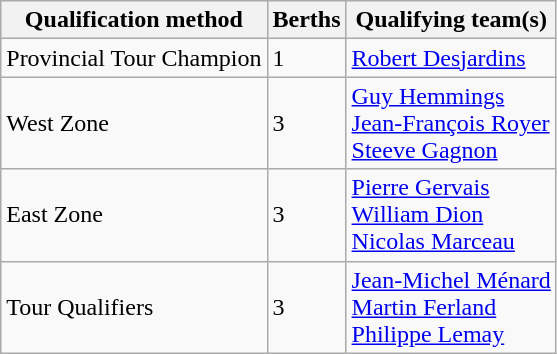<table class=wikitable>
<tr>
<th>Qualification method</th>
<th>Berths</th>
<th>Qualifying team(s)</th>
</tr>
<tr>
<td>Provincial Tour Champion</td>
<td>1</td>
<td><a href='#'>Robert Desjardins</a></td>
</tr>
<tr>
<td>West Zone</td>
<td>3</td>
<td><a href='#'>Guy Hemmings</a> <br> <a href='#'>Jean-François Royer</a> <br> <a href='#'>Steeve Gagnon</a></td>
</tr>
<tr>
<td>East Zone</td>
<td>3</td>
<td><a href='#'>Pierre Gervais</a> <br> <a href='#'>William Dion</a> <br> <a href='#'>Nicolas Marceau</a></td>
</tr>
<tr>
<td>Tour Qualifiers</td>
<td>3</td>
<td><a href='#'>Jean-Michel Ménard</a> <br> <a href='#'>Martin Ferland</a> <br> <a href='#'>Philippe Lemay</a></td>
</tr>
</table>
